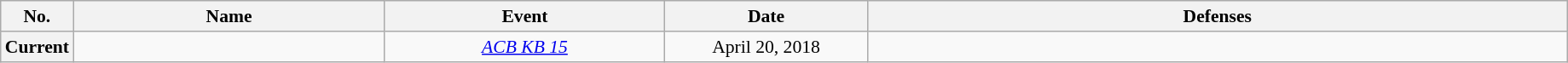<table class="wikitable" style="width:97%; font-size:90%;">
<tr>
<th style= width:1%;">No.</th>
<th style= width:20%;">Name</th>
<th style= width:18%;">Event</th>
<th style=width:13%;">Date</th>
<th style= width:45%;">Defenses</th>
</tr>
<tr>
<th>Current</th>
<td align=left><br></td>
<td align=center><em><a href='#'>ACB KB 15</a></em><br></td>
<td align=center>April 20, 2018</td>
<td align=left></td>
</tr>
</table>
